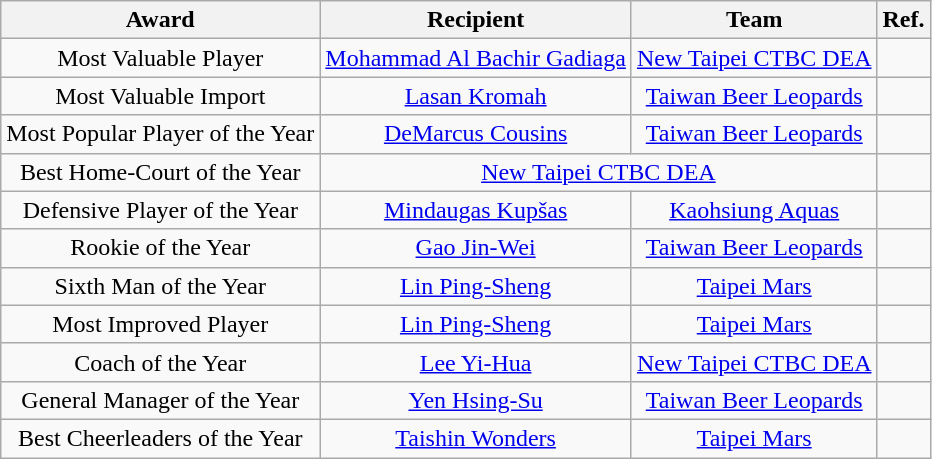<table class="wikitable" style="text-align:center">
<tr>
<th>Award</th>
<th>Recipient</th>
<th>Team</th>
<th>Ref.</th>
</tr>
<tr>
<td>Most Valuable Player</td>
<td><a href='#'>Mohammad Al Bachir Gadiaga</a></td>
<td><a href='#'>New Taipei CTBC DEA</a></td>
<td></td>
</tr>
<tr>
<td>Most Valuable Import</td>
<td><a href='#'>Lasan Kromah</a></td>
<td><a href='#'>Taiwan Beer Leopards</a></td>
<td></td>
</tr>
<tr>
<td>Most Popular Player of the Year</td>
<td><a href='#'>DeMarcus Cousins</a></td>
<td><a href='#'>Taiwan Beer Leopards</a></td>
<td></td>
</tr>
<tr>
<td>Best Home-Court of the Year</td>
<td colspan=2><a href='#'>New Taipei CTBC DEA</a></td>
<td></td>
</tr>
<tr>
<td>Defensive Player of the Year</td>
<td><a href='#'>Mindaugas Kupšas</a></td>
<td><a href='#'>Kaohsiung Aquas</a></td>
<td></td>
</tr>
<tr>
<td>Rookie of the Year</td>
<td><a href='#'>Gao Jin-Wei</a></td>
<td><a href='#'>Taiwan Beer Leopards</a></td>
<td></td>
</tr>
<tr>
<td>Sixth Man of the Year</td>
<td><a href='#'>Lin Ping-Sheng</a></td>
<td><a href='#'>Taipei Mars</a></td>
<td></td>
</tr>
<tr>
<td>Most Improved Player</td>
<td><a href='#'>Lin Ping-Sheng</a></td>
<td><a href='#'>Taipei Mars</a></td>
<td></td>
</tr>
<tr>
<td>Coach of the Year</td>
<td><a href='#'>Lee Yi-Hua</a></td>
<td><a href='#'>New Taipei CTBC DEA</a></td>
<td></td>
</tr>
<tr>
<td>General Manager of the Year</td>
<td><a href='#'>Yen Hsing-Su</a></td>
<td><a href='#'>Taiwan Beer Leopards</a></td>
<td></td>
</tr>
<tr>
<td>Best Cheerleaders of the Year</td>
<td><a href='#'>Taishin Wonders</a></td>
<td><a href='#'>Taipei Mars</a></td>
<td></td>
</tr>
</table>
